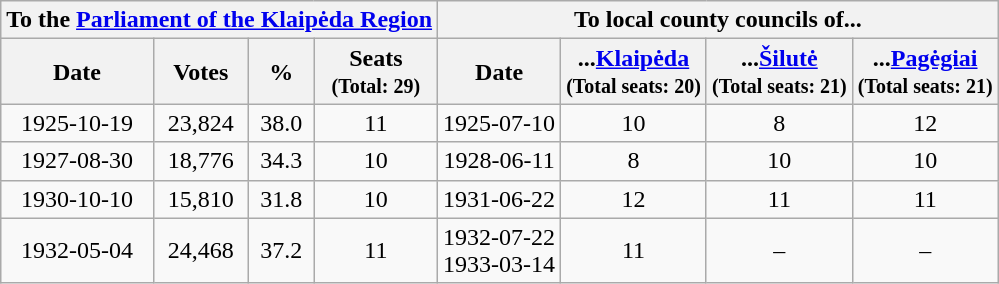<table class="wikitable">
<tr>
<th colspan=4>To the <a href='#'>Parliament of the Klaipėda Region</a></th>
<th colspan=4>To local county councils of...</th>
</tr>
<tr>
<th>Date</th>
<th>Votes</th>
<th>%</th>
<th>Seats<br><small>(Total: 29)</small></th>
<th>Date</th>
<th>...<a href='#'>Klaipėda</a><br><small>(Total seats: 20)</small></th>
<th>...<a href='#'>Šilutė</a><br><small>(Total seats: 21)</small></th>
<th>...<a href='#'>Pagėgiai</a><br><small>(Total seats: 21)</small></th>
</tr>
<tr align=center>
<td>1925-10-19</td>
<td>23,824</td>
<td>38.0</td>
<td>11</td>
<td>1925-07-10</td>
<td>10</td>
<td>8</td>
<td>12</td>
</tr>
<tr align=center>
<td>1927-08-30</td>
<td>18,776</td>
<td>34.3</td>
<td>10</td>
<td>1928-06-11</td>
<td>8</td>
<td>10</td>
<td>10</td>
</tr>
<tr align=center>
<td>1930-10-10</td>
<td>15,810</td>
<td>31.8</td>
<td>10</td>
<td>1931-06-22</td>
<td>12</td>
<td>11</td>
<td>11</td>
</tr>
<tr align=center>
<td>1932-05-04</td>
<td>24,468</td>
<td>37.2</td>
<td>11</td>
<td>1932-07-22<br>1933-03-14</td>
<td>11</td>
<td>–</td>
<td>–</td>
</tr>
</table>
